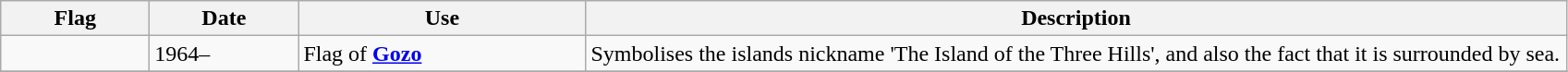<table class="wikitable sortable">
<tr>
<th style="width:100px;">Flag</th>
<th style="width:100px;">Date</th>
<th style="width:200px;">Use</th>
<th style="width:700px;">Description</th>
</tr>
<tr>
<td></td>
<td>1964–</td>
<td>Flag of <strong><a href='#'>Gozo</a></strong></td>
<td>Symbolises the islands nickname 'The Island of the Three Hills', and also the fact that it is surrounded by sea.</td>
</tr>
<tr>
</tr>
</table>
